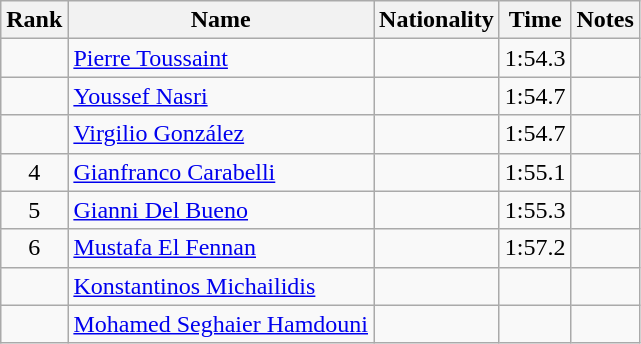<table class="wikitable sortable" style="text-align:center">
<tr>
<th>Rank</th>
<th>Name</th>
<th>Nationality</th>
<th>Time</th>
<th>Notes</th>
</tr>
<tr>
<td></td>
<td align=left><a href='#'>Pierre Toussaint</a></td>
<td align=left></td>
<td>1:54.3</td>
<td></td>
</tr>
<tr>
<td></td>
<td align=left><a href='#'>Youssef Nasri</a></td>
<td align=left></td>
<td>1:54.7</td>
<td></td>
</tr>
<tr>
<td></td>
<td align=left><a href='#'>Virgilio González</a></td>
<td align=left></td>
<td>1:54.7</td>
<td></td>
</tr>
<tr>
<td>4</td>
<td align=left><a href='#'>Gianfranco Carabelli</a></td>
<td align=left></td>
<td>1:55.1</td>
<td></td>
</tr>
<tr>
<td>5</td>
<td align=left><a href='#'>Gianni Del Bueno</a></td>
<td align=left></td>
<td>1:55.3</td>
<td></td>
</tr>
<tr>
<td>6</td>
<td align=left><a href='#'>Mustafa El Fennan</a></td>
<td align=left></td>
<td>1:57.2</td>
<td></td>
</tr>
<tr>
<td></td>
<td align=left><a href='#'>Konstantinos Michailidis</a></td>
<td align=left></td>
<td></td>
<td></td>
</tr>
<tr>
<td></td>
<td align=left><a href='#'>Mohamed Seghaier Hamdouni</a></td>
<td align=left></td>
<td></td>
<td></td>
</tr>
</table>
